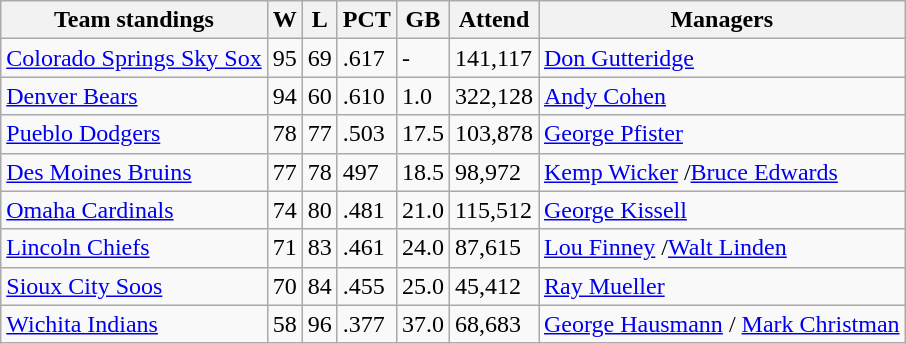<table class="wikitable">
<tr>
<th>Team standings</th>
<th>W</th>
<th>L</th>
<th>PCT</th>
<th>GB</th>
<th>Attend</th>
<th>Managers</th>
</tr>
<tr>
<td><a href='#'>Colorado Springs Sky Sox</a></td>
<td>95</td>
<td>69</td>
<td>.617</td>
<td>-</td>
<td>141,117</td>
<td><a href='#'>Don Gutteridge</a></td>
</tr>
<tr>
<td><a href='#'>Denver Bears</a></td>
<td>94</td>
<td>60</td>
<td>.610</td>
<td>1.0</td>
<td>322,128</td>
<td><a href='#'>Andy Cohen</a></td>
</tr>
<tr>
<td><a href='#'>Pueblo Dodgers</a></td>
<td>78</td>
<td>77</td>
<td>.503</td>
<td>17.5</td>
<td>103,878</td>
<td><a href='#'>George Pfister</a></td>
</tr>
<tr>
<td><a href='#'>Des Moines Bruins</a></td>
<td>77</td>
<td>78</td>
<td>497</td>
<td>18.5</td>
<td>98,972</td>
<td><a href='#'>Kemp Wicker</a> /<a href='#'>Bruce Edwards</a></td>
</tr>
<tr>
<td><a href='#'>Omaha Cardinals</a></td>
<td>74</td>
<td>80</td>
<td>.481</td>
<td>21.0</td>
<td>115,512</td>
<td><a href='#'>George Kissell</a></td>
</tr>
<tr>
<td><a href='#'>Lincoln Chiefs</a></td>
<td>71</td>
<td>83</td>
<td>.461</td>
<td>24.0</td>
<td>87,615</td>
<td><a href='#'>Lou Finney</a> /<a href='#'>Walt Linden</a></td>
</tr>
<tr>
<td><a href='#'>Sioux City Soos</a></td>
<td>70</td>
<td>84</td>
<td>.455</td>
<td>25.0</td>
<td>45,412</td>
<td><a href='#'>Ray Mueller</a></td>
</tr>
<tr>
<td><a href='#'>Wichita Indians</a></td>
<td>58</td>
<td>96</td>
<td>.377</td>
<td>37.0</td>
<td>68,683</td>
<td><a href='#'>George Hausmann</a> / <a href='#'>Mark Christman</a></td>
</tr>
</table>
